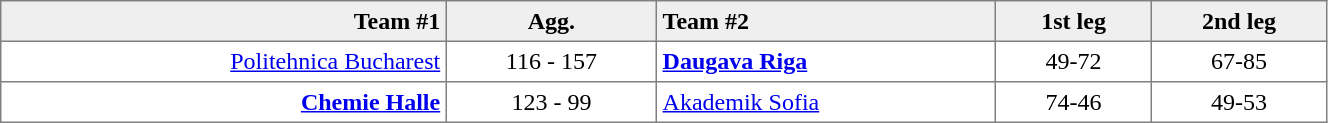<table border=1 cellspacing=0 cellpadding=4 style="border-collapse: collapse;" width=70%>
<tr bgcolor="efefef">
<th align=right>Team #1</th>
<th>Agg.</th>
<th align=left>Team #2</th>
<th>1st leg</th>
<th>2nd leg</th>
</tr>
<tr>
<td align=right><a href='#'>Politehnica Bucharest</a> </td>
<td align=center>116 - 157</td>
<td> <strong><a href='#'>Daugava Riga</a></strong></td>
<td align=center>49-72</td>
<td align=center>67-85</td>
</tr>
<tr>
<td align=right><strong><a href='#'>Chemie Halle</a></strong> </td>
<td align=center>123 - 99</td>
<td> <a href='#'>Akademik Sofia</a></td>
<td align=center>74-46</td>
<td align=center>49-53</td>
</tr>
</table>
